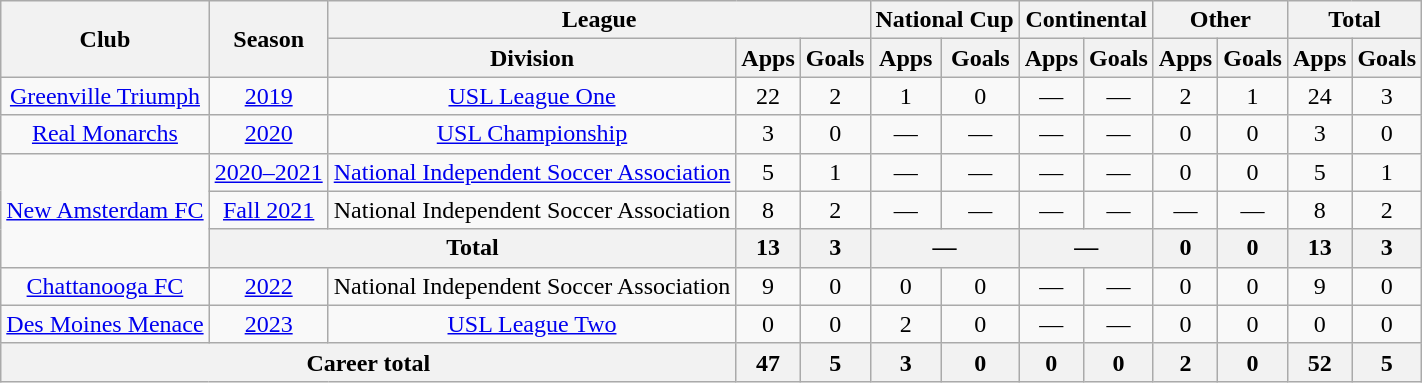<table class="wikitable" style="text-align: center;">
<tr>
<th rowspan="2">Club</th>
<th rowspan="2">Season</th>
<th colspan="3">League</th>
<th colspan="2">National Cup</th>
<th colspan="2">Continental</th>
<th colspan="2">Other</th>
<th colspan="2">Total</th>
</tr>
<tr>
<th>Division</th>
<th>Apps</th>
<th>Goals</th>
<th>Apps</th>
<th>Goals</th>
<th>Apps</th>
<th>Goals</th>
<th>Apps</th>
<th>Goals</th>
<th>Apps</th>
<th>Goals</th>
</tr>
<tr>
<td rowspan="1"><a href='#'>Greenville Triumph</a></td>
<td><a href='#'>2019</a></td>
<td><a href='#'>USL League One</a></td>
<td>22</td>
<td>2</td>
<td>1</td>
<td>0</td>
<td>—</td>
<td>—</td>
<td>2</td>
<td>1</td>
<td>24</td>
<td>3</td>
</tr>
<tr>
<td><a href='#'>Real Monarchs</a></td>
<td><a href='#'>2020</a></td>
<td><a href='#'>USL Championship</a></td>
<td>3</td>
<td>0</td>
<td>—</td>
<td>—</td>
<td>—</td>
<td>—</td>
<td>0</td>
<td>0</td>
<td>3</td>
<td>0</td>
</tr>
<tr>
<td rowspan="3"><a href='#'>New Amsterdam FC</a></td>
<td><a href='#'>2020–2021</a></td>
<td><a href='#'>National Independent Soccer Association</a></td>
<td>5</td>
<td>1</td>
<td>—</td>
<td>—</td>
<td>—</td>
<td>—</td>
<td>0</td>
<td>0</td>
<td>5</td>
<td>1</td>
</tr>
<tr>
<td><a href='#'>Fall 2021</a></td>
<td>National Independent Soccer Association</td>
<td>8</td>
<td>2</td>
<td>—</td>
<td>—</td>
<td>—</td>
<td>—</td>
<td>—</td>
<td>—</td>
<td>8</td>
<td>2</td>
</tr>
<tr>
<th colspan=2>Total</th>
<th>13</th>
<th>3</th>
<th colspan=2>—</th>
<th colspan=2>—</th>
<th>0</th>
<th>0</th>
<th>13</th>
<th>3</th>
</tr>
<tr>
<td><a href='#'>Chattanooga FC</a></td>
<td><a href='#'>2022</a></td>
<td>National Independent Soccer Association</td>
<td>9</td>
<td>0</td>
<td>0</td>
<td>0</td>
<td>—</td>
<td>—</td>
<td>0</td>
<td>0</td>
<td>9</td>
<td>0</td>
</tr>
<tr>
<td><a href='#'>Des Moines Menace</a></td>
<td><a href='#'>2023</a></td>
<td><a href='#'>USL League Two</a></td>
<td>0</td>
<td>0</td>
<td>2</td>
<td>0</td>
<td>—</td>
<td>—</td>
<td>0</td>
<td>0</td>
<td>0</td>
<td>0</td>
</tr>
<tr>
<th colspan="3">Career total</th>
<th>47</th>
<th>5</th>
<th>3</th>
<th>0</th>
<th>0</th>
<th>0</th>
<th>2</th>
<th>0</th>
<th>52</th>
<th>5</th>
</tr>
</table>
